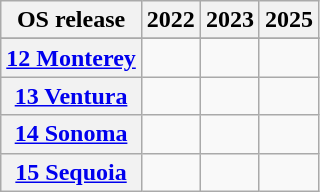<table class="wikitable" font-size:90%; text-align:center">
<tr>
<th>OS release</th>
<th>2022</th>
<th>2023</th>
<th>2025</th>
</tr>
<tr>
</tr>
<tr>
<th><a href='#'>12 Monterey</a></th>
<td></td>
<td></td>
<td></td>
</tr>
<tr>
<th><a href='#'>13 Ventura</a></th>
<td></td>
<td></td>
<td></td>
</tr>
<tr>
<th><a href='#'>14 Sonoma</a></th>
<td></td>
<td></td>
<td></td>
</tr>
<tr>
<th><a href='#'>15 Sequoia</a></th>
<td></td>
<td></td>
<td></td>
</tr>
</table>
